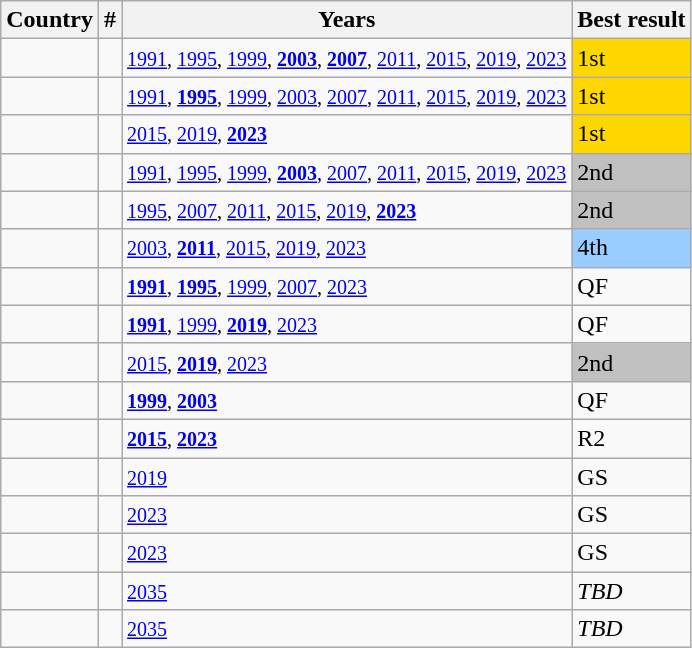<table class="wikitable"px solid black" cellpadding="2">
<tr>
<th>Country</th>
<th>#</th>
<th>Years</th>
<th>Best result</th>
</tr>
<tr>
<td><strong></strong></td>
<td></td>
<td><small><a href='#'>1991</a>, <a href='#'>1995</a>, <a href='#'>1999</a>, <strong><a href='#'>2003</a></strong>, <strong><a href='#'>2007</a></strong>, <a href='#'>2011</a>, <a href='#'>2015</a>, <a href='#'>2019</a>, <a href='#'>2023</a></small></td>
<td bgcolor=gold>1st</td>
</tr>
<tr>
<td><strong></strong></td>
<td></td>
<td><small><a href='#'>1991</a>, <strong><a href='#'>1995</a></strong>, <a href='#'>1999</a>, <a href='#'>2003</a>, <a href='#'>2007</a>, <a href='#'>2011</a>, <a href='#'>2015</a>, <a href='#'>2019</a>, <a href='#'>2023</a></small></td>
<td bgcolor=gold>1st</td>
</tr>
<tr>
<td><strong></strong></td>
<td></td>
<td><small><a href='#'>2015</a>, <a href='#'>2019</a>, <strong><a href='#'>2023</a></strong></small></td>
<td bgcolor=gold>1st</td>
</tr>
<tr>
<td><strong></strong></td>
<td></td>
<td><small><a href='#'>1991</a>, <a href='#'>1995</a>, <a href='#'>1999</a>, <strong><a href='#'>2003</a></strong>, <a href='#'>2007</a>, <a href='#'>2011</a>, <a href='#'>2015</a>, <a href='#'>2019</a>, <a href='#'>2023</a></small></td>
<td bgcolor=silver>2nd</td>
</tr>
<tr>
<td><strong></strong></td>
<td></td>
<td><small><a href='#'>1995</a>, <a href='#'>2007</a>, <a href='#'>2011</a>, <a href='#'>2015</a>, <a href='#'>2019</a>, <strong><a href='#'>2023</a></strong></small></td>
<td bgcolor=silver>2nd</td>
</tr>
<tr>
<td><strong></strong></td>
<td></td>
<td><small><a href='#'>2003</a>, <strong><a href='#'>2011</a></strong>, <a href='#'>2015</a>, <a href='#'>2019</a>, <a href='#'>2023</a></small></td>
<td bgcolor=#9acdff>4th</td>
</tr>
<tr>
<td><strong></strong></td>
<td></td>
<td><small><strong><a href='#'>1991</a></strong>, <strong><a href='#'>1995</a></strong>, <a href='#'>1999</a>, <a href='#'>2007</a>, <a href='#'>2023</a></small></td>
<td>QF</td>
</tr>
<tr>
<td><strong></strong></td>
<td></td>
<td><small><strong><a href='#'>1991</a></strong>, <a href='#'>1999</a>, <strong><a href='#'>2019</a></strong>, <a href='#'>2023</a></small></td>
<td>QF</td>
</tr>
<tr>
<td><strong></strong></td>
<td></td>
<td><small><a href='#'>2015</a>, <strong><a href='#'>2019</a></strong>, <a href='#'>2023</a></small></td>
<td bgcolor=silver>2nd</td>
</tr>
<tr>
<td><strong></strong></td>
<td></td>
<td><small><strong><a href='#'>1999</a></strong>, <strong><a href='#'>2003</a></strong></small></td>
<td>QF</td>
</tr>
<tr>
<td><strong></strong></td>
<td></td>
<td><small><strong><a href='#'>2015</a></strong>, <strong><a href='#'>2023</a></strong></small></td>
<td>R2</td>
</tr>
<tr>
<td><strong></strong></td>
<td></td>
<td><small><a href='#'>2019</a></small></td>
<td>GS</td>
</tr>
<tr>
<td><strong></strong></td>
<td></td>
<td><small><a href='#'>2023</a></small></td>
<td>GS</td>
</tr>
<tr>
<td><strong></strong></td>
<td></td>
<td><small><a href='#'>2023</a></small></td>
<td>GS</td>
</tr>
<tr>
<td><strong></strong></td>
<td></td>
<td><small><a href='#'>2035</a></small></td>
<td><em>TBD</em></td>
</tr>
<tr>
<td><strong></strong></td>
<td></td>
<td><small><a href='#'>2035</a></small></td>
<td><em>TBD</em></td>
</tr>
</table>
